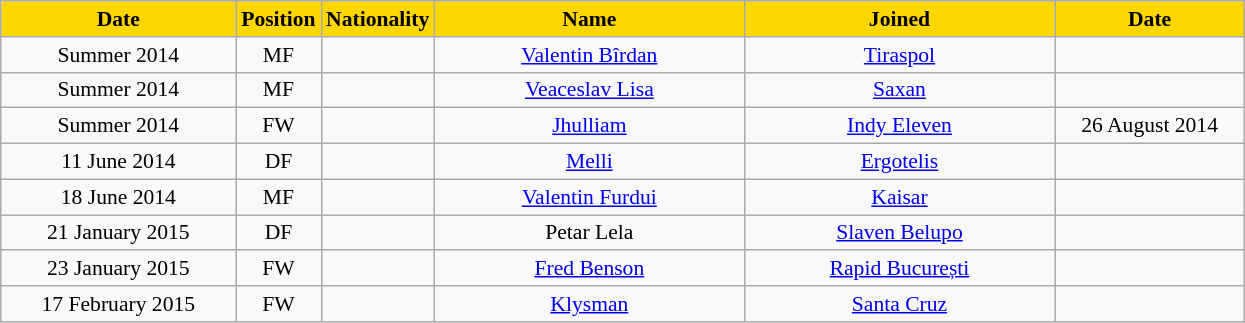<table class="wikitable"  style="text-align:center; font-size:90%; ">
<tr>
<th style="background:gold; color:black; width:150px;">Date</th>
<th style="background:gold; color:black; width:50px;">Position</th>
<th style="background:gold; color:black; width:50px;">Nationality</th>
<th style="background:gold; color:black; width:200px;">Name</th>
<th style="background:gold; color:black; width:200px;">Joined</th>
<th style="background:gold; color:black; width:120px;">Date</th>
</tr>
<tr>
<td>Summer 2014</td>
<td>MF</td>
<td></td>
<td><a href='#'>Valentin Bîrdan</a></td>
<td><a href='#'>Tiraspol</a></td>
<td></td>
</tr>
<tr>
<td>Summer 2014</td>
<td>MF</td>
<td></td>
<td><a href='#'>Veaceslav Lisa</a></td>
<td><a href='#'>Saxan</a></td>
<td></td>
</tr>
<tr>
<td>Summer 2014</td>
<td>FW</td>
<td></td>
<td><a href='#'>Jhulliam</a></td>
<td><a href='#'>Indy Eleven</a></td>
<td>26 August 2014</td>
</tr>
<tr>
<td>11 June 2014</td>
<td>DF</td>
<td></td>
<td><a href='#'>Melli</a></td>
<td><a href='#'>Ergotelis</a></td>
<td></td>
</tr>
<tr>
<td>18 June 2014</td>
<td>MF</td>
<td></td>
<td><a href='#'>Valentin Furdui</a></td>
<td><a href='#'>Kaisar</a></td>
<td></td>
</tr>
<tr>
<td>21 January 2015</td>
<td>DF</td>
<td></td>
<td>Petar Lela</td>
<td><a href='#'>Slaven Belupo</a></td>
<td></td>
</tr>
<tr>
<td>23 January 2015</td>
<td>FW</td>
<td></td>
<td><a href='#'>Fred Benson</a></td>
<td><a href='#'>Rapid București</a></td>
<td></td>
</tr>
<tr>
<td>17 February 2015</td>
<td>FW</td>
<td></td>
<td><a href='#'>Klysman</a></td>
<td><a href='#'>Santa Cruz</a></td>
<td></td>
</tr>
</table>
